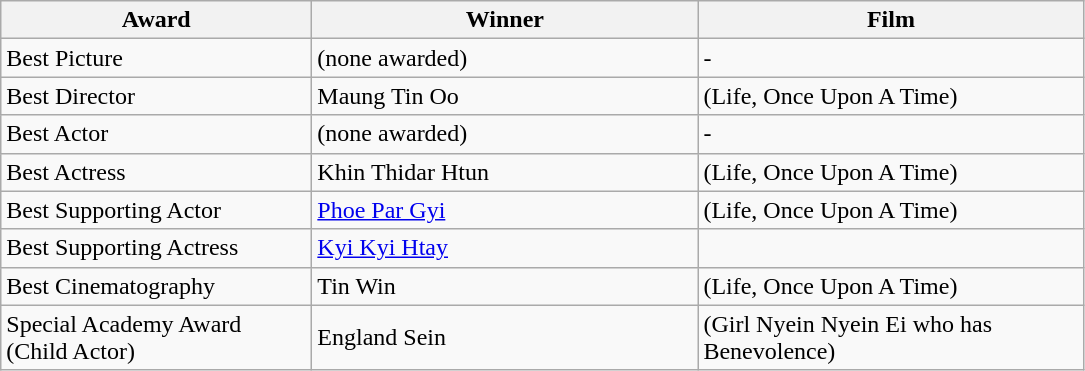<table class="wikitable">
<tr>
<th width="200"><strong>Award</strong></th>
<th width="250"><strong>Winner</strong></th>
<th width="250"><strong>Film</strong></th>
</tr>
<tr>
<td>Best Picture</td>
<td>(none awarded)</td>
<td>-</td>
</tr>
<tr>
<td>Best Director</td>
<td>Maung Tin Oo</td>
<td> (Life, Once Upon A Time)</td>
</tr>
<tr>
<td>Best Actor</td>
<td>(none awarded)</td>
<td>-</td>
</tr>
<tr>
<td>Best Actress</td>
<td>Khin Thidar Htun</td>
<td> (Life, Once Upon A Time)</td>
</tr>
<tr>
<td>Best Supporting Actor</td>
<td><a href='#'>Phoe Par Gyi</a></td>
<td> (Life, Once Upon A Time)</td>
</tr>
<tr>
<td>Best Supporting Actress</td>
<td><a href='#'>Kyi Kyi Htay</a></td>
<td></td>
</tr>
<tr>
<td>Best Cinematography</td>
<td>Tin Win</td>
<td> (Life, Once Upon A Time)</td>
</tr>
<tr>
<td>Special Academy Award (Child Actor)</td>
<td>England Sein</td>
<td> (Girl Nyein Nyein Ei who has Benevolence)</td>
</tr>
</table>
